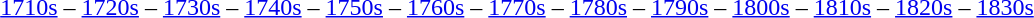<table class="toccolours" style="margin:auto;">
<tr>
<td><br><a href='#'>1710s</a> – <a href='#'>1720s</a> – <a href='#'>1730s</a> – <a href='#'>1740s</a> – <a href='#'>1750s</a> – <a href='#'>1760s</a> – <a href='#'>1770s</a> – <a href='#'>1780s</a> –
<a href='#'>1790s</a> – <a href='#'>1800s</a> –  <a href='#'>1810s</a> – <a href='#'>1820s</a> – <a href='#'>1830s</a></td>
</tr>
</table>
